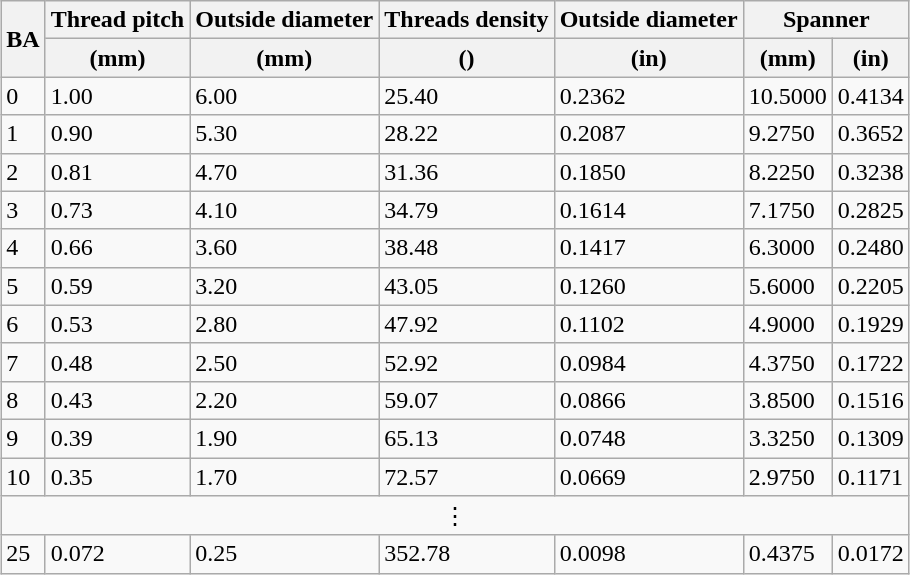<table class="wikitable" style="margin:1em auto;">
<tr>
<th rowspan=2>BA</th>
<th>Thread pitch</th>
<th>Outside diameter</th>
<th>Threads density</th>
<th>Outside diameter</th>
<th colspan=2>Spanner</th>
</tr>
<tr>
<th>(mm)</th>
<th>(mm)</th>
<th>()</th>
<th>(in)</th>
<th>(mm)</th>
<th>(in)</th>
</tr>
<tr>
<td>0</td>
<td>1.00</td>
<td>6.00</td>
<td>25.40</td>
<td>0.2362</td>
<td>10.5000</td>
<td>0.4134</td>
</tr>
<tr>
<td>1</td>
<td>0.90</td>
<td>5.30</td>
<td>28.22</td>
<td>0.2087</td>
<td>9.2750</td>
<td>0.3652</td>
</tr>
<tr>
<td>2</td>
<td>0.81</td>
<td>4.70</td>
<td>31.36</td>
<td>0.1850</td>
<td>8.2250</td>
<td>0.3238</td>
</tr>
<tr>
<td>3</td>
<td>0.73</td>
<td>4.10</td>
<td>34.79</td>
<td>0.1614</td>
<td>7.1750</td>
<td>0.2825</td>
</tr>
<tr>
<td>4</td>
<td>0.66</td>
<td>3.60</td>
<td>38.48</td>
<td>0.1417</td>
<td>6.3000</td>
<td>0.2480</td>
</tr>
<tr>
<td>5</td>
<td>0.59</td>
<td>3.20</td>
<td>43.05</td>
<td>0.1260</td>
<td>5.6000</td>
<td>0.2205</td>
</tr>
<tr>
<td>6</td>
<td>0.53</td>
<td>2.80</td>
<td>47.92</td>
<td>0.1102</td>
<td>4.9000</td>
<td>0.1929</td>
</tr>
<tr>
<td>7</td>
<td>0.48</td>
<td>2.50</td>
<td>52.92</td>
<td>0.0984</td>
<td>4.3750</td>
<td>0.1722</td>
</tr>
<tr>
<td>8</td>
<td>0.43</td>
<td>2.20</td>
<td>59.07</td>
<td>0.0866</td>
<td>3.8500</td>
<td>0.1516</td>
</tr>
<tr>
<td>9</td>
<td>0.39</td>
<td>1.90</td>
<td>65.13</td>
<td>0.0748</td>
<td>3.3250</td>
<td>0.1309</td>
</tr>
<tr>
<td>10</td>
<td>0.35</td>
<td>1.70</td>
<td>72.57</td>
<td>0.0669</td>
<td>2.9750</td>
<td>0.1171</td>
</tr>
<tr>
<td colspan=7 style="text-align:center;">⋮</td>
</tr>
<tr>
<td>25</td>
<td>0.072</td>
<td>0.25</td>
<td>352.78</td>
<td>0.0098</td>
<td>0.4375</td>
<td>0.0172</td>
</tr>
</table>
